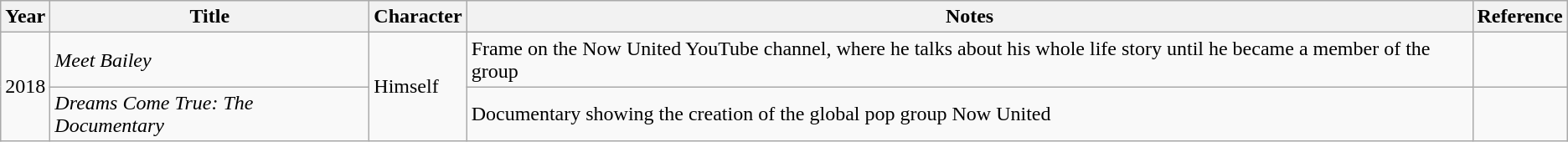<table class="wikitable">
<tr>
<th>Year</th>
<th>Title</th>
<th>Character</th>
<th>Notes</th>
<th>Reference</th>
</tr>
<tr>
<td rowspan="2">2018</td>
<td><em>Meet Bailey</em></td>
<td rowspan="2">Himself</td>
<td>Frame on the Now United YouTube channel, where he talks about his whole life story until he became a member of the group</td>
<td></td>
</tr>
<tr>
<td><em>Dreams Come True: The Documentary</em></td>
<td>Documentary showing the creation of the global pop group Now United</td>
<td></td>
</tr>
</table>
